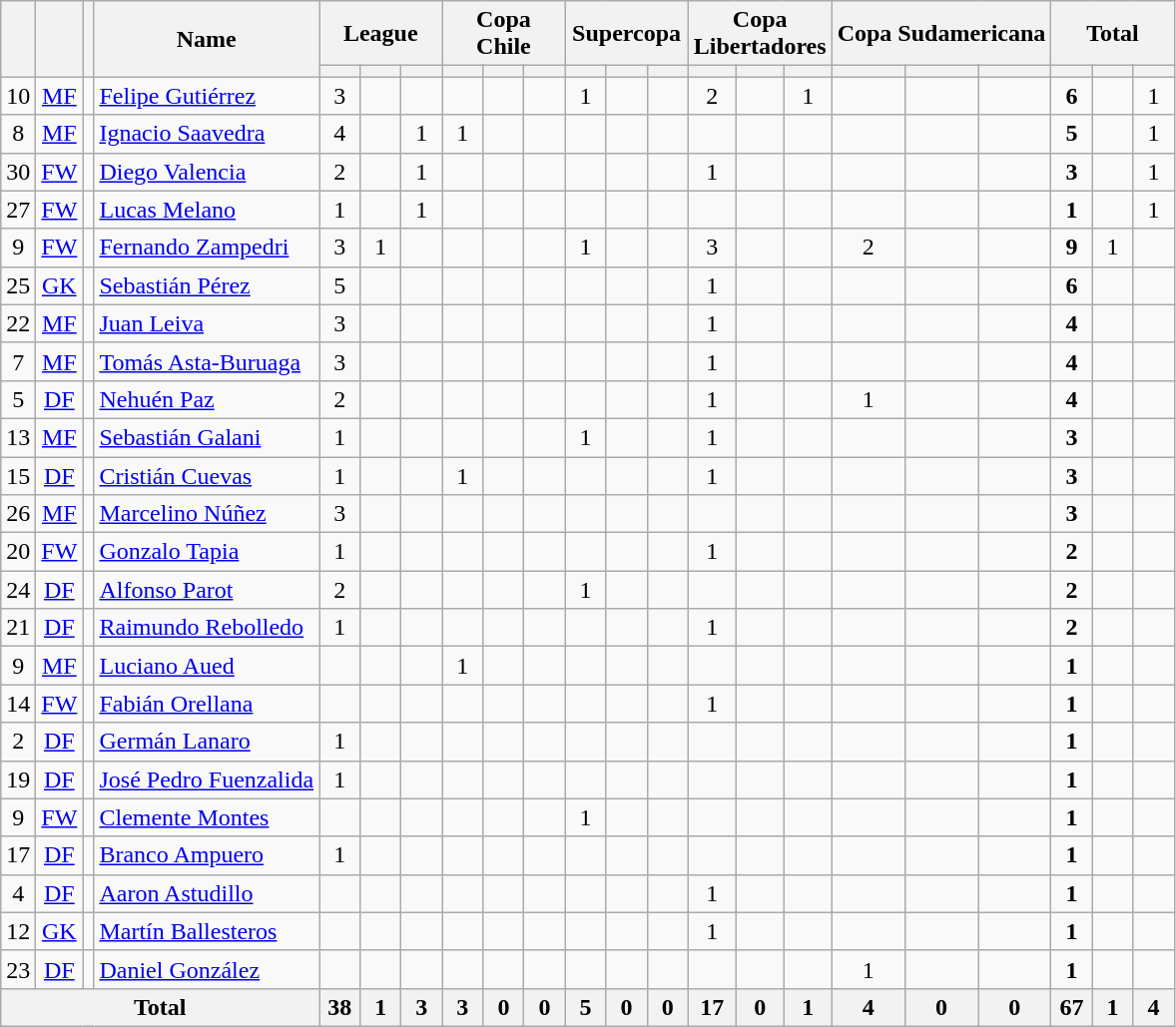<table class="wikitable sortable" style="text-align:center">
<tr>
<th rowspan="2"></th>
<th rowspan="2"></th>
<th rowspan="2"></th>
<th rowspan="2">Name</th>
<th colspan="3">League</th>
<th colspan="3">Copa Chile</th>
<th colspan="3">Supercopa</th>
<th colspan="3">Copa Libertadores</th>
<th colspan="3">Copa Sudamericana</th>
<th colspan="3">Total</th>
</tr>
<tr>
<th width=20></th>
<th width=20></th>
<th width=20></th>
<th width="20"></th>
<th width="20"></th>
<th width="20"></th>
<th width=20></th>
<th width=20></th>
<th width=20></th>
<th width=20></th>
<th width=20></th>
<th width=20></th>
<th></th>
<th></th>
<th></th>
<th width=20></th>
<th width=20></th>
<th width=20></th>
</tr>
<tr>
<td>10</td>
<td><a href='#'>MF</a></td>
<td></td>
<td align="left"><a href='#'>Felipe Gutiérrez</a></td>
<td>3</td>
<td></td>
<td></td>
<td></td>
<td></td>
<td></td>
<td>1</td>
<td></td>
<td></td>
<td>2</td>
<td></td>
<td>1</td>
<td></td>
<td></td>
<td></td>
<td><strong>6</strong></td>
<td></td>
<td>1</td>
</tr>
<tr>
<td>8</td>
<td><a href='#'>MF</a></td>
<td></td>
<td align="left"><a href='#'>Ignacio Saavedra</a></td>
<td>4</td>
<td></td>
<td>1</td>
<td>1</td>
<td></td>
<td></td>
<td></td>
<td></td>
<td></td>
<td></td>
<td></td>
<td></td>
<td></td>
<td></td>
<td></td>
<td><strong>5</strong></td>
<td></td>
<td>1</td>
</tr>
<tr>
<td>30</td>
<td><a href='#'>FW</a></td>
<td></td>
<td align="left"><a href='#'>Diego Valencia</a></td>
<td>2</td>
<td></td>
<td>1</td>
<td></td>
<td></td>
<td></td>
<td></td>
<td></td>
<td></td>
<td>1</td>
<td></td>
<td></td>
<td></td>
<td></td>
<td></td>
<td><strong>3</strong></td>
<td></td>
<td>1</td>
</tr>
<tr>
<td>27</td>
<td><a href='#'>FW</a></td>
<td></td>
<td align="left"><a href='#'>Lucas Melano</a></td>
<td>1</td>
<td></td>
<td>1</td>
<td></td>
<td></td>
<td></td>
<td></td>
<td></td>
<td></td>
<td></td>
<td></td>
<td></td>
<td></td>
<td></td>
<td></td>
<td><strong>1</strong></td>
<td></td>
<td>1</td>
</tr>
<tr>
<td>9</td>
<td><a href='#'>FW</a></td>
<td></td>
<td align="left"><a href='#'>Fernando Zampedri</a></td>
<td>3</td>
<td>1</td>
<td></td>
<td></td>
<td></td>
<td></td>
<td>1</td>
<td></td>
<td></td>
<td>3</td>
<td></td>
<td></td>
<td>2</td>
<td></td>
<td></td>
<td><strong>9</strong></td>
<td>1</td>
<td></td>
</tr>
<tr>
<td>25</td>
<td><a href='#'>GK</a></td>
<td></td>
<td align="left"><a href='#'>Sebastián Pérez</a></td>
<td>5</td>
<td></td>
<td></td>
<td></td>
<td></td>
<td></td>
<td></td>
<td></td>
<td></td>
<td>1</td>
<td></td>
<td></td>
<td></td>
<td></td>
<td></td>
<td><strong>6</strong></td>
<td></td>
<td></td>
</tr>
<tr>
<td>22</td>
<td><a href='#'>MF</a></td>
<td></td>
<td align="left"><a href='#'>Juan Leiva</a></td>
<td>3</td>
<td></td>
<td></td>
<td></td>
<td></td>
<td></td>
<td></td>
<td></td>
<td></td>
<td>1</td>
<td></td>
<td></td>
<td></td>
<td></td>
<td></td>
<td><strong>4</strong></td>
<td></td>
<td></td>
</tr>
<tr>
<td>7</td>
<td><a href='#'>MF</a></td>
<td></td>
<td align="left"><a href='#'>Tomás Asta-Buruaga</a></td>
<td>3</td>
<td></td>
<td></td>
<td></td>
<td></td>
<td></td>
<td></td>
<td></td>
<td></td>
<td>1</td>
<td></td>
<td></td>
<td></td>
<td></td>
<td></td>
<td><strong>4</strong></td>
<td></td>
<td></td>
</tr>
<tr>
<td>5</td>
<td><a href='#'>DF</a></td>
<td></td>
<td align="left"><a href='#'>Nehuén Paz</a></td>
<td>2</td>
<td></td>
<td></td>
<td></td>
<td></td>
<td></td>
<td></td>
<td></td>
<td></td>
<td>1</td>
<td></td>
<td></td>
<td>1</td>
<td></td>
<td></td>
<td><strong>4</strong></td>
<td></td>
<td></td>
</tr>
<tr>
<td>13</td>
<td><a href='#'>MF</a></td>
<td></td>
<td align="left"><a href='#'>Sebastián Galani</a></td>
<td>1</td>
<td></td>
<td></td>
<td></td>
<td></td>
<td></td>
<td>1</td>
<td></td>
<td></td>
<td>1</td>
<td></td>
<td></td>
<td></td>
<td></td>
<td></td>
<td><strong>3</strong></td>
<td></td>
<td></td>
</tr>
<tr>
<td>15</td>
<td><a href='#'>DF</a></td>
<td></td>
<td align="left"><a href='#'>Cristián Cuevas</a></td>
<td>1</td>
<td></td>
<td></td>
<td>1</td>
<td></td>
<td></td>
<td></td>
<td></td>
<td></td>
<td>1</td>
<td></td>
<td></td>
<td></td>
<td></td>
<td></td>
<td><strong>3</strong></td>
<td></td>
<td></td>
</tr>
<tr>
<td>26</td>
<td><a href='#'>MF</a></td>
<td></td>
<td align="left"><a href='#'>Marcelino Núñez</a></td>
<td>3</td>
<td></td>
<td></td>
<td></td>
<td></td>
<td></td>
<td></td>
<td></td>
<td></td>
<td></td>
<td></td>
<td></td>
<td></td>
<td></td>
<td></td>
<td><strong>3</strong></td>
<td></td>
<td></td>
</tr>
<tr>
<td>20</td>
<td><a href='#'>FW</a></td>
<td></td>
<td align="left"><a href='#'>Gonzalo Tapia</a></td>
<td>1</td>
<td></td>
<td></td>
<td></td>
<td></td>
<td></td>
<td></td>
<td></td>
<td></td>
<td>1</td>
<td></td>
<td></td>
<td></td>
<td></td>
<td></td>
<td><strong>2</strong></td>
<td></td>
<td></td>
</tr>
<tr>
<td>24</td>
<td><a href='#'>DF</a></td>
<td></td>
<td align="left"><a href='#'>Alfonso Parot</a></td>
<td>2</td>
<td></td>
<td></td>
<td></td>
<td></td>
<td></td>
<td>1</td>
<td></td>
<td></td>
<td></td>
<td></td>
<td></td>
<td></td>
<td></td>
<td></td>
<td><strong>2</strong></td>
<td></td>
<td></td>
</tr>
<tr>
<td>21</td>
<td><a href='#'>DF</a></td>
<td></td>
<td align="left"><a href='#'>Raimundo Rebolledo</a></td>
<td>1</td>
<td></td>
<td></td>
<td></td>
<td></td>
<td></td>
<td></td>
<td></td>
<td></td>
<td>1</td>
<td></td>
<td></td>
<td></td>
<td></td>
<td></td>
<td><strong>2</strong></td>
<td></td>
<td></td>
</tr>
<tr>
<td>9</td>
<td><a href='#'>MF</a></td>
<td></td>
<td align="left"><a href='#'>Luciano Aued</a></td>
<td></td>
<td></td>
<td></td>
<td>1</td>
<td></td>
<td></td>
<td></td>
<td></td>
<td></td>
<td></td>
<td></td>
<td></td>
<td></td>
<td></td>
<td></td>
<td><strong>1</strong></td>
<td></td>
<td></td>
</tr>
<tr>
<td>14</td>
<td><a href='#'>FW</a></td>
<td></td>
<td align="left"><a href='#'>Fabián Orellana</a></td>
<td></td>
<td></td>
<td></td>
<td></td>
<td></td>
<td></td>
<td></td>
<td></td>
<td></td>
<td>1</td>
<td></td>
<td></td>
<td></td>
<td></td>
<td></td>
<td><strong>1</strong></td>
<td></td>
<td></td>
</tr>
<tr>
<td>2</td>
<td><a href='#'>DF</a></td>
<td></td>
<td align=left><a href='#'>Germán Lanaro</a></td>
<td>1</td>
<td></td>
<td></td>
<td></td>
<td></td>
<td></td>
<td></td>
<td></td>
<td></td>
<td></td>
<td></td>
<td></td>
<td></td>
<td></td>
<td></td>
<td><strong>1</strong></td>
<td></td>
<td></td>
</tr>
<tr>
<td>19</td>
<td><a href='#'>DF</a></td>
<td></td>
<td align=left><a href='#'>José Pedro Fuenzalida</a></td>
<td>1</td>
<td></td>
<td></td>
<td></td>
<td></td>
<td></td>
<td></td>
<td></td>
<td></td>
<td></td>
<td></td>
<td></td>
<td></td>
<td></td>
<td></td>
<td><strong>1</strong></td>
<td></td>
<td></td>
</tr>
<tr>
<td>9</td>
<td><a href='#'>FW</a></td>
<td></td>
<td align=left><a href='#'>Clemente Montes</a></td>
<td></td>
<td></td>
<td></td>
<td></td>
<td></td>
<td></td>
<td>1</td>
<td></td>
<td></td>
<td></td>
<td></td>
<td></td>
<td></td>
<td></td>
<td></td>
<td><strong>1</strong></td>
<td></td>
<td></td>
</tr>
<tr>
<td>17</td>
<td><a href='#'>DF</a></td>
<td></td>
<td align=left><a href='#'>Branco Ampuero</a></td>
<td>1</td>
<td></td>
<td></td>
<td></td>
<td></td>
<td></td>
<td></td>
<td></td>
<td></td>
<td></td>
<td></td>
<td></td>
<td></td>
<td></td>
<td></td>
<td><strong>1</strong></td>
<td></td>
<td></td>
</tr>
<tr>
<td>4</td>
<td><a href='#'>DF</a></td>
<td></td>
<td align=left><a href='#'>Aaron Astudillo</a></td>
<td></td>
<td></td>
<td></td>
<td></td>
<td></td>
<td></td>
<td></td>
<td></td>
<td></td>
<td>1</td>
<td></td>
<td></td>
<td></td>
<td></td>
<td></td>
<td><strong>1</strong></td>
<td></td>
<td></td>
</tr>
<tr>
<td>12</td>
<td><a href='#'>GK</a></td>
<td></td>
<td align=left><a href='#'>Martín Ballesteros</a></td>
<td></td>
<td></td>
<td></td>
<td></td>
<td></td>
<td></td>
<td></td>
<td></td>
<td></td>
<td>1</td>
<td></td>
<td></td>
<td></td>
<td></td>
<td></td>
<td><strong>1</strong></td>
<td></td>
<td></td>
</tr>
<tr>
<td>23</td>
<td><a href='#'>DF</a></td>
<td></td>
<td align=left><a href='#'>Daniel González</a></td>
<td></td>
<td></td>
<td></td>
<td></td>
<td></td>
<td></td>
<td></td>
<td></td>
<td></td>
<td></td>
<td></td>
<td></td>
<td>1</td>
<td></td>
<td></td>
<td><strong>1</strong></td>
<td></td>
<td></td>
</tr>
<tr>
<th colspan="4">Total</th>
<th>38</th>
<th>1</th>
<th>3</th>
<th>3</th>
<th>0</th>
<th>0</th>
<th>5</th>
<th>0</th>
<th>0</th>
<th>17</th>
<th>0</th>
<th>1</th>
<th>4</th>
<th>0</th>
<th>0</th>
<th>67</th>
<th>1</th>
<th>4</th>
</tr>
</table>
